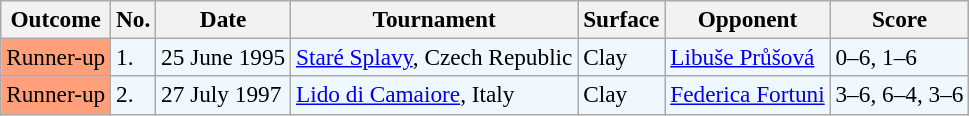<table class="sortable wikitable" style=font-size:97%>
<tr>
<th>Outcome</th>
<th>No.</th>
<th>Date</th>
<th>Tournament</th>
<th>Surface</th>
<th>Opponent</th>
<th>Score</th>
</tr>
<tr style="background:#f0f8ff;">
<td style="background:#ffa07a;">Runner-up</td>
<td>1.</td>
<td>25 June 1995</td>
<td><a href='#'>Staré Splavy</a>, Czech Republic</td>
<td>Clay</td>
<td> <a href='#'>Libuše Průšová</a></td>
<td>0–6, 1–6</td>
</tr>
<tr style="background:#f0f8ff;">
<td style="background:#ffa07a;">Runner-up</td>
<td>2.</td>
<td>27 July 1997</td>
<td><a href='#'>Lido di Camaiore</a>, Italy</td>
<td>Clay</td>
<td> <a href='#'>Federica Fortuni</a></td>
<td>3–6, 6–4, 3–6</td>
</tr>
</table>
